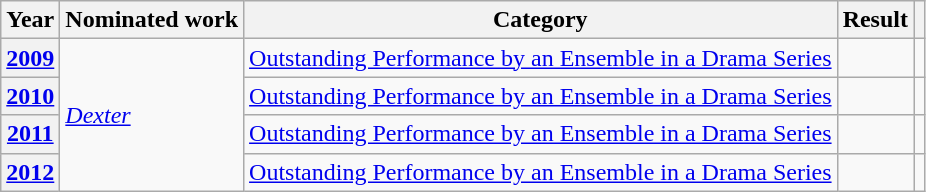<table class="wikitable plainrowheaders sortable">
<tr>
<th scope="col">Year</th>
<th scope="col">Nominated work</th>
<th scope="col">Category</th>
<th scope="col">Result</th>
<th scope="col" class="unsortable"></th>
</tr>
<tr>
<th scope="row" style="text-align:center"><a href='#'>2009</a></th>
<td rowspan="4"><a href='#'><em>Dexter</em></a></td>
<td><a href='#'>Outstanding Performance by an Ensemble in a Drama Series</a></td>
<td></td>
<td style="text-align:center"></td>
</tr>
<tr>
<th scope="row" style="text-align:center"><a href='#'>2010</a></th>
<td><a href='#'>Outstanding Performance by an Ensemble in a Drama Series</a></td>
<td></td>
<td style="text-align:center"></td>
</tr>
<tr>
<th scope="row" style="text-align:center"><a href='#'>2011</a></th>
<td><a href='#'>Outstanding Performance by an Ensemble in a Drama Series</a></td>
<td></td>
<td style="text-align:center"></td>
</tr>
<tr>
<th scope="row" style="text-align:center"><a href='#'>2012</a></th>
<td><a href='#'>Outstanding Performance by an Ensemble in a Drama Series</a></td>
<td></td>
<td style="text-align:center"></td>
</tr>
</table>
